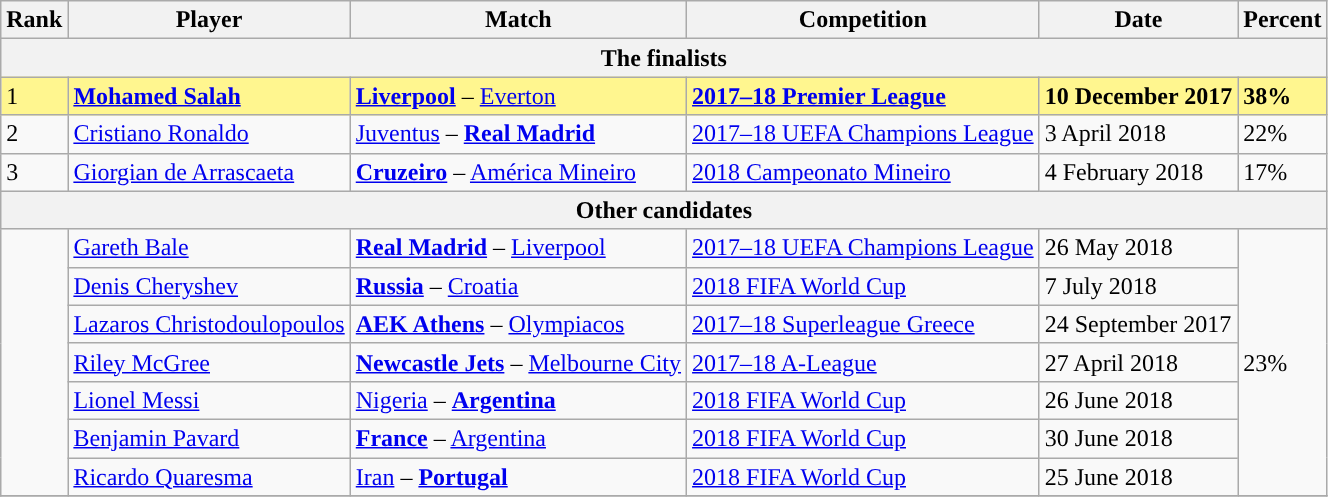<table class="wikitable">
<tr>
<th>Rank</th>
<th>Player</th>
<th>Match</th>
<th>Competition</th>
<th>Date</th>
<th>Percent</th>
</tr>
<tr>
<th colspan="7">The finalists</th>
</tr>
<tr style="background-color: #FFF68F;">
<td>1</td>
<td> <strong><a href='#'>Mohamed Salah</a></strong></td>
<td><strong><a href='#'>Liverpool</a></strong> – <a href='#'>Everton</a></td>
<td><strong><a href='#'>2017–18 Premier League</a></strong></td>
<td><strong>10 December 2017</strong></td>
<td><strong>38%</strong></td>
</tr>
<tr>
<td>2</td>
<td> <a href='#'>Cristiano Ronaldo</a></td>
<td><a href='#'>Juventus</a> – <strong><a href='#'>Real Madrid</a></strong></td>
<td><a href='#'>2017–18 UEFA Champions League</a></td>
<td>3 April 2018</td>
<td>22%</td>
</tr>
<tr>
<td>3</td>
<td> <a href='#'>Giorgian de Arrascaeta</a></td>
<td><strong><a href='#'>Cruzeiro</a></strong> – <a href='#'>América Mineiro</a></td>
<td><a href='#'>2018 Campeonato Mineiro</a></td>
<td>4 February 2018</td>
<td>17%</td>
</tr>
<tr>
<th colspan="7">Other candidates</th>
</tr>
<tr>
<td rowspan="7"></td>
<td> <a href='#'>Gareth Bale</a></td>
<td><strong><a href='#'>Real Madrid</a></strong> – <a href='#'>Liverpool</a></td>
<td><a href='#'>2017–18 UEFA Champions League</a></td>
<td>26 May 2018</td>
<td rowspan="7">23%</td>
</tr>
<tr>
<td> <a href='#'>Denis Cheryshev</a></td>
<td><strong><a href='#'>Russia</a></strong> – <a href='#'>Croatia</a></td>
<td><a href='#'>2018 FIFA World Cup</a></td>
<td>7 July 2018</td>
</tr>
<tr>
<td> <a href='#'>Lazaros Christodoulopoulos</a></td>
<td><strong><a href='#'>AEK Athens</a></strong> – <a href='#'>Olympiacos</a></td>
<td><a href='#'>2017–18 Superleague Greece</a></td>
<td>24 September 2017</td>
</tr>
<tr>
<td> <a href='#'>Riley McGree</a></td>
<td><strong><a href='#'>Newcastle Jets</a></strong> – <a href='#'>Melbourne City</a></td>
<td><a href='#'>2017–18 A-League</a></td>
<td>27 April 2018</td>
</tr>
<tr>
<td> <a href='#'>Lionel Messi</a></td>
<td><a href='#'>Nigeria</a> – <strong><a href='#'>Argentina</a></strong></td>
<td><a href='#'>2018 FIFA World Cup</a></td>
<td>26 June 2018</td>
</tr>
<tr>
<td> <a href='#'>Benjamin Pavard</a></td>
<td><strong><a href='#'>France</a></strong> – <a href='#'>Argentina</a></td>
<td><a href='#'>2018 FIFA World Cup</a></td>
<td>30 June 2018</td>
</tr>
<tr>
<td> <a href='#'>Ricardo Quaresma</a></td>
<td><a href='#'>Iran</a> – <strong><a href='#'>Portugal</a></strong></td>
<td><a href='#'>2018 FIFA World Cup</a></td>
<td>25 June 2018</td>
</tr>
<tr>
</tr>
</table>
